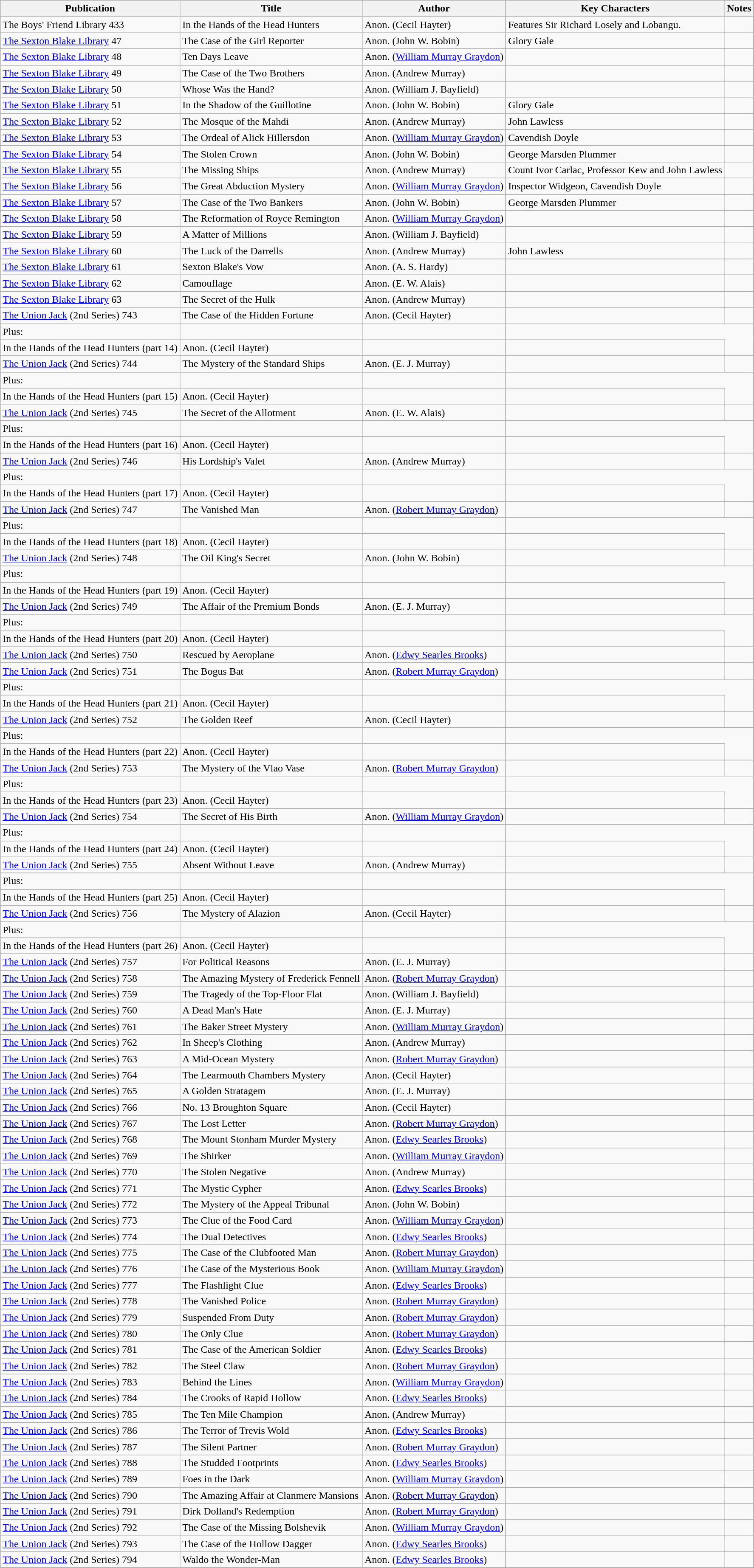<table class="wikitable">
<tr>
<th>Publication</th>
<th>Title</th>
<th>Author</th>
<th>Key Characters</th>
<th>Notes</th>
</tr>
<tr>
<td>The Boys' Friend Library 433</td>
<td>In the Hands of the Head Hunters</td>
<td>Anon. (Cecil Hayter)</td>
<td>Features Sir Richard Losely and Lobangu.</td>
<td></td>
</tr>
<tr>
<td><a href='#'>The Sexton Blake Library</a> 47</td>
<td>The Case of the Girl Reporter</td>
<td>Anon. (John W. Bobin)</td>
<td>Glory Gale</td>
<td></td>
</tr>
<tr>
<td><a href='#'>The Sexton Blake Library</a> 48</td>
<td>Ten Days Leave</td>
<td>Anon. (<a href='#'>William Murray Graydon</a>)</td>
<td></td>
<td></td>
</tr>
<tr>
<td><a href='#'>The Sexton Blake Library</a> 49</td>
<td>The Case of the Two Brothers</td>
<td>Anon. (Andrew Murray)</td>
<td></td>
<td></td>
</tr>
<tr>
<td><a href='#'>The Sexton Blake Library</a> 50</td>
<td>Whose Was the Hand?</td>
<td>Anon. (William J. Bayfield)</td>
<td></td>
<td></td>
</tr>
<tr>
<td><a href='#'>The Sexton Blake Library</a> 51</td>
<td>In the Shadow of the Guillotine</td>
<td>Anon. (John W. Bobin)</td>
<td>Glory Gale</td>
<td></td>
</tr>
<tr>
<td><a href='#'>The Sexton Blake Library</a> 52</td>
<td>The Mosque of the Mahdi</td>
<td>Anon. (Andrew Murray)</td>
<td>John Lawless</td>
<td></td>
</tr>
<tr>
<td><a href='#'>The Sexton Blake Library</a> 53</td>
<td>The Ordeal of Alick Hillersdon</td>
<td>Anon. (<a href='#'>William Murray Graydon</a>)</td>
<td>Cavendish Doyle</td>
<td></td>
</tr>
<tr>
<td><a href='#'>The Sexton Blake Library</a> 54</td>
<td>The Stolen Crown</td>
<td>Anon. (John W. Bobin)</td>
<td>George Marsden Plummer</td>
<td></td>
</tr>
<tr>
<td><a href='#'>The Sexton Blake Library</a> 55</td>
<td>The Missing Ships</td>
<td>Anon. (Andrew Murray)</td>
<td>Count Ivor Carlac, Professor Kew and John Lawless</td>
<td></td>
</tr>
<tr>
<td><a href='#'>The Sexton Blake Library</a> 56</td>
<td>The Great Abduction Mystery</td>
<td>Anon. (<a href='#'>William Murray Graydon</a>)</td>
<td>Inspector Widgeon,  Cavendish Doyle</td>
<td></td>
</tr>
<tr>
<td><a href='#'>The Sexton Blake Library</a> 57</td>
<td>The Case of the Two Bankers</td>
<td>Anon. (John W. Bobin)</td>
<td>George Marsden Plummer</td>
<td></td>
</tr>
<tr>
<td><a href='#'>The Sexton Blake Library</a> 58</td>
<td>The Reformation of Royce Remington</td>
<td>Anon. (<a href='#'>William Murray Graydon</a>)</td>
<td></td>
<td></td>
</tr>
<tr>
<td><a href='#'>The Sexton Blake Library</a> 59</td>
<td>A Matter of Millions</td>
<td>Anon. (William J. Bayfield)</td>
<td></td>
<td></td>
</tr>
<tr>
<td><a href='#'>The Sexton Blake Library</a> 60</td>
<td>The Luck of the Darrells</td>
<td>Anon. (Andrew Murray)</td>
<td>John Lawless</td>
<td></td>
</tr>
<tr>
<td><a href='#'>The Sexton Blake Library</a> 61</td>
<td>Sexton Blake's Vow</td>
<td>Anon. (A. S. Hardy)</td>
<td></td>
<td></td>
</tr>
<tr>
<td><a href='#'>The Sexton Blake Library</a> 62</td>
<td>Camouflage</td>
<td>Anon. (E. W. Alais)</td>
<td></td>
<td></td>
</tr>
<tr>
<td><a href='#'>The Sexton Blake Library</a> 63</td>
<td>The Secret of the Hulk</td>
<td>Anon. (Andrew Murray)</td>
<td></td>
<td></td>
</tr>
<tr>
<td><a href='#'>The Union Jack</a> (2nd Series) 743</td>
<td>The Case of the Hidden Fortune</td>
<td>Anon. (Cecil Hayter)</td>
<td></td>
<td></td>
</tr>
<tr>
<td>Plus:</td>
<td></td>
<td></td>
</tr>
<tr>
<td>In the Hands of the Head Hunters (part 14)</td>
<td>Anon. (Cecil Hayter)</td>
<td></td>
<td></td>
</tr>
<tr>
<td><a href='#'>The Union Jack</a> (2nd Series) 744</td>
<td>The Mystery of the Standard Ships</td>
<td>Anon. (E. J. Murray)</td>
<td></td>
<td></td>
</tr>
<tr>
<td>Plus:</td>
<td></td>
<td></td>
</tr>
<tr>
<td>In the Hands of the Head Hunters (part 15)</td>
<td>Anon. (Cecil Hayter)</td>
<td></td>
<td></td>
</tr>
<tr>
<td><a href='#'>The Union Jack</a> (2nd Series) 745</td>
<td>The Secret of the Allotment</td>
<td>Anon. (E. W. Alais)</td>
<td></td>
<td></td>
</tr>
<tr>
<td>Plus:</td>
<td></td>
<td></td>
</tr>
<tr>
<td>In the Hands of the Head Hunters (part 16)</td>
<td>Anon. (Cecil Hayter)</td>
<td></td>
<td></td>
</tr>
<tr>
<td><a href='#'>The Union Jack</a> (2nd Series) 746</td>
<td>His Lordship's Valet</td>
<td>Anon. (Andrew Murray)</td>
<td></td>
<td></td>
</tr>
<tr>
<td>Plus:</td>
<td></td>
<td></td>
</tr>
<tr>
<td>In the Hands of the Head Hunters (part 17)</td>
<td>Anon. (Cecil Hayter)</td>
<td></td>
<td></td>
</tr>
<tr>
<td><a href='#'>The Union Jack</a> (2nd Series) 747</td>
<td>The Vanished Man</td>
<td>Anon. (<a href='#'>Robert Murray Graydon</a>)</td>
<td></td>
<td></td>
</tr>
<tr>
<td>Plus:</td>
<td></td>
<td></td>
</tr>
<tr>
<td>In the Hands of the Head Hunters (part 18)</td>
<td>Anon. (Cecil Hayter)</td>
<td></td>
<td></td>
</tr>
<tr>
<td><a href='#'>The Union Jack</a> (2nd Series) 748</td>
<td>The Oil King's Secret</td>
<td>Anon. (John W. Bobin)</td>
<td></td>
<td></td>
</tr>
<tr>
<td>Plus:</td>
<td></td>
<td></td>
</tr>
<tr>
<td>In the Hands of the Head Hunters (part 19)</td>
<td>Anon. (Cecil Hayter)</td>
<td></td>
<td></td>
</tr>
<tr>
<td><a href='#'>The Union Jack</a> (2nd Series) 749</td>
<td>The Affair of the Premium Bonds</td>
<td>Anon. (E. J. Murray)</td>
<td></td>
<td></td>
</tr>
<tr>
<td>Plus:</td>
<td></td>
<td></td>
</tr>
<tr>
<td>In the Hands of the Head Hunters (part 20)</td>
<td>Anon. (Cecil Hayter)</td>
<td></td>
<td></td>
</tr>
<tr>
<td><a href='#'>The Union Jack</a> (2nd Series) 750</td>
<td>Rescued by Aeroplane</td>
<td>Anon. (<a href='#'>Edwy Searles Brooks</a>)</td>
<td></td>
<td></td>
</tr>
<tr>
<td><a href='#'>The Union Jack</a> (2nd Series) 751</td>
<td>The Bogus Bat</td>
<td>Anon. (<a href='#'>Robert Murray Graydon</a>)</td>
<td></td>
<td></td>
</tr>
<tr>
<td>Plus:</td>
<td></td>
<td></td>
</tr>
<tr>
<td>In the Hands of the Head Hunters (part 21)</td>
<td>Anon. (Cecil Hayter)</td>
<td></td>
<td></td>
</tr>
<tr>
<td><a href='#'>The Union Jack</a> (2nd Series) 752</td>
<td>The Golden Reef</td>
<td>Anon. (Cecil Hayter)</td>
<td></td>
<td></td>
</tr>
<tr>
<td>Plus:</td>
<td></td>
<td></td>
</tr>
<tr>
<td>In the Hands of the Head Hunters (part 22)</td>
<td>Anon. (Cecil Hayter)</td>
<td></td>
<td></td>
</tr>
<tr>
<td><a href='#'>The Union Jack</a> (2nd Series) 753</td>
<td>The Mystery of the Vlao Vase</td>
<td>Anon. (<a href='#'>Robert Murray Graydon</a>)</td>
<td></td>
<td></td>
</tr>
<tr>
<td>Plus:</td>
<td></td>
<td></td>
</tr>
<tr>
<td>In the Hands of the Head Hunters (part 23)</td>
<td>Anon. (Cecil Hayter)</td>
<td></td>
<td></td>
</tr>
<tr>
<td><a href='#'>The Union Jack</a> (2nd Series) 754</td>
<td>The Secret of His Birth</td>
<td>Anon. (<a href='#'>William Murray Graydon</a>)</td>
<td></td>
<td></td>
</tr>
<tr>
<td>Plus:</td>
<td></td>
<td></td>
</tr>
<tr>
<td>In the Hands of the Head Hunters (part 24)</td>
<td>Anon. (Cecil Hayter)</td>
<td></td>
<td></td>
</tr>
<tr>
<td><a href='#'>The Union Jack</a> (2nd Series) 755</td>
<td>Absent Without Leave</td>
<td>Anon. (Andrew Murray)</td>
<td></td>
<td></td>
</tr>
<tr>
<td>Plus:</td>
<td></td>
<td></td>
</tr>
<tr>
<td>In the Hands of the Head Hunters (part 25)</td>
<td>Anon. (Cecil Hayter)</td>
<td></td>
<td></td>
</tr>
<tr>
<td><a href='#'>The Union Jack</a> (2nd Series) 756</td>
<td>The Mystery of Alazion</td>
<td>Anon. (Cecil Hayter)</td>
<td></td>
<td></td>
</tr>
<tr>
<td>Plus:</td>
<td></td>
<td></td>
</tr>
<tr>
<td>In the Hands of the Head Hunters (part 26)</td>
<td>Anon. (Cecil Hayter)</td>
<td></td>
<td></td>
</tr>
<tr>
<td><a href='#'>The Union Jack</a> (2nd Series) 757</td>
<td>For Political Reasons</td>
<td>Anon. (E. J. Murray)</td>
<td></td>
<td></td>
</tr>
<tr>
<td><a href='#'>The Union Jack</a> (2nd Series) 758</td>
<td>The Amazing Mystery of Frederick Fennell</td>
<td>Anon. (<a href='#'>Robert Murray Graydon</a>)</td>
<td></td>
<td></td>
</tr>
<tr>
<td><a href='#'>The Union Jack</a> (2nd Series) 759</td>
<td>The Tragedy of the Top-Floor Flat</td>
<td>Anon. (William J. Bayfield)</td>
<td></td>
<td></td>
</tr>
<tr>
<td><a href='#'>The Union Jack</a> (2nd Series) 760</td>
<td>A Dead Man's Hate</td>
<td>Anon. (E. J. Murray)</td>
<td></td>
<td></td>
</tr>
<tr>
<td><a href='#'>The Union Jack</a> (2nd Series) 761</td>
<td>The Baker Street Mystery</td>
<td>Anon. (<a href='#'>William Murray Graydon</a>)</td>
<td></td>
<td></td>
</tr>
<tr>
<td><a href='#'>The Union Jack</a> (2nd Series) 762</td>
<td>In Sheep's Clothing</td>
<td>Anon. (Andrew Murray)</td>
<td></td>
<td></td>
</tr>
<tr>
<td><a href='#'>The Union Jack</a> (2nd Series) 763</td>
<td>A Mid-Ocean Mystery</td>
<td>Anon. (<a href='#'>Robert Murray Graydon</a>)</td>
<td></td>
<td></td>
</tr>
<tr>
<td><a href='#'>The Union Jack</a> (2nd Series) 764</td>
<td>The Learmouth Chambers Mystery</td>
<td>Anon. (Cecil Hayter)</td>
<td></td>
<td></td>
</tr>
<tr>
<td><a href='#'>The Union Jack</a> (2nd Series) 765</td>
<td>A Golden Stratagem</td>
<td>Anon. (E. J. Murray)</td>
<td></td>
<td></td>
</tr>
<tr>
<td><a href='#'>The Union Jack</a> (2nd Series) 766</td>
<td>No. 13 Broughton Square</td>
<td>Anon. (Cecil Hayter)</td>
<td></td>
<td></td>
</tr>
<tr>
<td><a href='#'>The Union Jack</a> (2nd Series) 767</td>
<td>The Lost Letter</td>
<td>Anon. (<a href='#'>Robert Murray Graydon</a>)</td>
<td></td>
<td></td>
</tr>
<tr>
<td><a href='#'>The Union Jack</a> (2nd Series) 768</td>
<td>The Mount Stonham Murder Mystery</td>
<td>Anon. (<a href='#'>Edwy Searles Brooks</a>)</td>
<td></td>
<td></td>
</tr>
<tr>
<td><a href='#'>The Union Jack</a> (2nd Series) 769</td>
<td>The Shirker</td>
<td>Anon. (<a href='#'>William Murray Graydon</a>)</td>
<td></td>
<td></td>
</tr>
<tr>
<td><a href='#'>The Union Jack</a> (2nd Series) 770</td>
<td>The Stolen Negative</td>
<td>Anon. (Andrew Murray)</td>
<td></td>
<td></td>
</tr>
<tr>
<td><a href='#'>The Union Jack</a> (2nd Series) 771</td>
<td>The Mystic Cypher</td>
<td>Anon. (<a href='#'>Edwy Searles Brooks</a>)</td>
<td></td>
<td></td>
</tr>
<tr>
<td><a href='#'>The Union Jack</a> (2nd Series) 772</td>
<td>The Mystery of the Appeal Tribunal</td>
<td>Anon. (John W. Bobin)</td>
<td></td>
<td></td>
</tr>
<tr>
<td><a href='#'>The Union Jack</a> (2nd Series) 773</td>
<td>The Clue of the Food Card</td>
<td>Anon. (<a href='#'>William Murray Graydon</a>)</td>
<td></td>
<td></td>
</tr>
<tr>
<td><a href='#'>The Union Jack</a> (2nd Series) 774</td>
<td>The Dual Detectives</td>
<td>Anon. (<a href='#'>Edwy Searles Brooks</a>)</td>
<td></td>
<td></td>
</tr>
<tr>
<td><a href='#'>The Union Jack</a> (2nd Series) 775</td>
<td>The Case of the Clubfooted Man</td>
<td>Anon. (<a href='#'>Robert Murray Graydon</a>)</td>
<td></td>
<td></td>
</tr>
<tr>
<td><a href='#'>The Union Jack</a> (2nd Series) 776</td>
<td>The Case of the Mysterious Book</td>
<td>Anon. (<a href='#'>William Murray Graydon</a>)</td>
<td></td>
<td></td>
</tr>
<tr>
<td><a href='#'>The Union Jack</a> (2nd Series) 777</td>
<td>The Flashlight Clue</td>
<td>Anon. (<a href='#'>Edwy Searles Brooks</a>)</td>
<td></td>
<td></td>
</tr>
<tr>
<td><a href='#'>The Union Jack</a> (2nd Series) 778</td>
<td>The Vanished Police</td>
<td>Anon. (<a href='#'>Robert Murray Graydon</a>)</td>
<td></td>
<td></td>
</tr>
<tr>
<td><a href='#'>The Union Jack</a> (2nd Series) 779</td>
<td>Suspended From Duty</td>
<td>Anon. (<a href='#'>Robert Murray Graydon</a>)</td>
<td></td>
<td></td>
</tr>
<tr>
<td><a href='#'>The Union Jack</a> (2nd Series) 780</td>
<td>The Only Clue</td>
<td>Anon. (<a href='#'>Robert Murray Graydon</a>)</td>
<td></td>
<td></td>
</tr>
<tr>
<td><a href='#'>The Union Jack</a> (2nd Series) 781</td>
<td>The Case of the American Soldier</td>
<td>Anon. (<a href='#'>Edwy Searles Brooks</a>)</td>
<td></td>
<td></td>
</tr>
<tr>
<td><a href='#'>The Union Jack</a> (2nd Series) 782</td>
<td>The Steel Claw</td>
<td>Anon. (<a href='#'>Robert Murray Graydon</a>)</td>
<td></td>
<td></td>
</tr>
<tr>
<td><a href='#'>The Union Jack</a> (2nd Series) 783</td>
<td>Behind the Lines</td>
<td>Anon. (<a href='#'>William Murray Graydon</a>)</td>
<td></td>
<td></td>
</tr>
<tr>
<td><a href='#'>The Union Jack</a> (2nd Series) 784</td>
<td>The Crooks of Rapid Hollow</td>
<td>Anon. (<a href='#'>Edwy Searles Brooks</a>)</td>
<td></td>
<td></td>
</tr>
<tr>
<td><a href='#'>The Union Jack</a> (2nd Series) 785</td>
<td>The Ten Mile Champion</td>
<td>Anon. (Andrew Murray)</td>
<td></td>
<td></td>
</tr>
<tr>
<td><a href='#'>The Union Jack</a> (2nd Series) 786</td>
<td>The Terror of Trevis Wold</td>
<td>Anon. (<a href='#'>Edwy Searles Brooks</a>)</td>
<td></td>
<td></td>
</tr>
<tr>
<td><a href='#'>The Union Jack</a> (2nd Series) 787</td>
<td>The Silent Partner</td>
<td>Anon. (<a href='#'>Robert Murray Graydon</a>)</td>
<td></td>
<td></td>
</tr>
<tr>
<td><a href='#'>The Union Jack</a> (2nd Series) 788</td>
<td>The Studded Footprints</td>
<td>Anon. (<a href='#'>Edwy Searles Brooks</a>)</td>
<td></td>
<td></td>
</tr>
<tr>
<td><a href='#'>The Union Jack</a> (2nd Series) 789</td>
<td>Foes in the Dark</td>
<td>Anon. (<a href='#'>William Murray Graydon</a>)</td>
<td></td>
<td></td>
</tr>
<tr>
<td><a href='#'>The Union Jack</a> (2nd Series) 790</td>
<td>The Amazing Affair at Clanmere Mansions</td>
<td>Anon. (<a href='#'>Robert Murray Graydon</a>)</td>
<td></td>
<td></td>
</tr>
<tr>
<td><a href='#'>The Union Jack</a> (2nd Series) 791</td>
<td>Dirk Dolland's Redemption</td>
<td>Anon. (<a href='#'>Robert Murray Graydon</a>)</td>
<td></td>
<td></td>
</tr>
<tr>
<td><a href='#'>The Union Jack</a> (2nd Series) 792</td>
<td>The Case of the Missing Bolshevik</td>
<td>Anon. (<a href='#'>William Murray Graydon</a>)</td>
<td></td>
<td></td>
</tr>
<tr>
<td><a href='#'>The Union Jack</a> (2nd Series) 793</td>
<td>The Case of the Hollow Dagger</td>
<td>Anon. (<a href='#'>Edwy Searles Brooks</a>)</td>
<td></td>
<td></td>
</tr>
<tr>
<td><a href='#'>The Union Jack</a> (2nd Series) 794</td>
<td>Waldo the Wonder-Man</td>
<td>Anon. (<a href='#'>Edwy Searles Brooks</a>)</td>
<td></td>
<td></td>
</tr>
<tr>
</tr>
</table>
